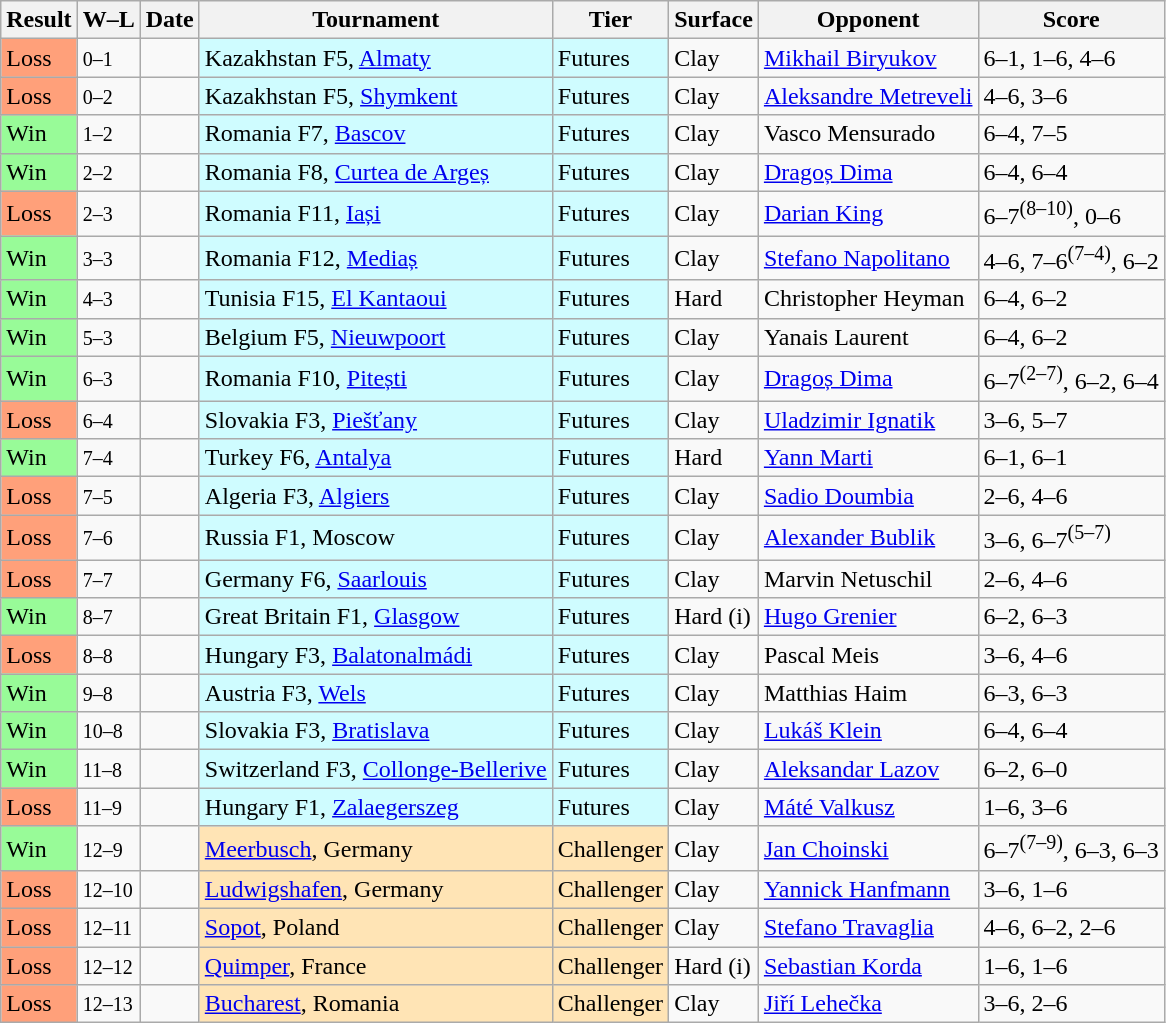<table class="sortable wikitable">
<tr>
<th>Result</th>
<th class="unsortable">W–L</th>
<th>Date</th>
<th>Tournament</th>
<th>Tier</th>
<th>Surface</th>
<th>Opponent</th>
<th class="unsortable">Score</th>
</tr>
<tr>
<td bgcolor=FFA07A>Loss</td>
<td><small>0–1</small></td>
<td></td>
<td style="background:#cffcff;">Kazakhstan F5, <a href='#'>Almaty</a></td>
<td style="background:#cffcff;">Futures</td>
<td>Clay</td>
<td> <a href='#'>Mikhail Biryukov</a></td>
<td>6–1, 1–6, 4–6</td>
</tr>
<tr>
<td bgcolor=FFA07A>Loss</td>
<td><small>0–2</small></td>
<td></td>
<td style="background:#cffcff;">Kazakhstan F5, <a href='#'>Shymkent</a></td>
<td style="background:#cffcff;">Futures</td>
<td>Clay</td>
<td> <a href='#'>Aleksandre Metreveli</a></td>
<td>4–6, 3–6</td>
</tr>
<tr>
<td bgcolor=98FB98>Win</td>
<td><small>1–2</small></td>
<td></td>
<td style="background:#cffcff;">Romania F7, <a href='#'>Bascov</a></td>
<td style="background:#cffcff;">Futures</td>
<td>Clay</td>
<td> Vasco Mensurado</td>
<td>6–4, 7–5</td>
</tr>
<tr>
<td bgcolor=98FB98>Win</td>
<td><small>2–2</small></td>
<td></td>
<td style="background:#cffcff;">Romania F8, <a href='#'>Curtea de Argeș</a></td>
<td style="background:#cffcff;">Futures</td>
<td>Clay</td>
<td> <a href='#'>Dragoș Dima</a></td>
<td>6–4, 6–4</td>
</tr>
<tr>
<td bgcolor=FFA07A>Loss</td>
<td><small>2–3</small></td>
<td></td>
<td style="background:#cffcff;">Romania F11, <a href='#'>Iași</a></td>
<td style="background:#cffcff;">Futures</td>
<td>Clay</td>
<td> <a href='#'>Darian King</a></td>
<td>6–7<sup>(8–10)</sup>, 0–6</td>
</tr>
<tr>
<td bgcolor=98FB98>Win</td>
<td><small>3–3</small></td>
<td></td>
<td style="background:#cffcff;">Romania F12, <a href='#'>Mediaș</a></td>
<td style="background:#cffcff;">Futures</td>
<td>Clay</td>
<td> <a href='#'>Stefano Napolitano</a></td>
<td>4–6, 7–6<sup>(7–4)</sup>, 6–2</td>
</tr>
<tr>
<td bgcolor=98FB98>Win</td>
<td><small>4–3</small></td>
<td></td>
<td style="background:#cffcff;">Tunisia F15, <a href='#'>El Kantaoui</a></td>
<td style="background:#cffcff;">Futures</td>
<td>Hard</td>
<td> Christopher Heyman</td>
<td>6–4, 6–2</td>
</tr>
<tr>
<td bgcolor=98FB98>Win</td>
<td><small>5–3</small></td>
<td></td>
<td style="background:#cffcff;">Belgium F5, <a href='#'>Nieuwpoort</a></td>
<td style="background:#cffcff;">Futures</td>
<td>Clay</td>
<td> Yanais Laurent</td>
<td>6–4, 6–2</td>
</tr>
<tr>
<td bgcolor=98FB98>Win</td>
<td><small>6–3</small></td>
<td></td>
<td style="background:#cffcff;">Romania F10, <a href='#'>Pitești</a></td>
<td style="background:#cffcff;">Futures</td>
<td>Clay</td>
<td> <a href='#'>Dragoș Dima</a></td>
<td>6–7<sup>(2–7)</sup>, 6–2, 6–4</td>
</tr>
<tr>
<td bgcolor=FFA07A>Loss</td>
<td><small>6–4</small></td>
<td></td>
<td style="background:#cffcff;">Slovakia F3, <a href='#'>Piešťany</a></td>
<td style="background:#cffcff;">Futures</td>
<td>Clay</td>
<td> <a href='#'>Uladzimir Ignatik</a></td>
<td>3–6, 5–7</td>
</tr>
<tr>
<td bgcolor=98FB98>Win</td>
<td><small>7–4</small></td>
<td></td>
<td style="background:#cffcff;">Turkey F6, <a href='#'>Antalya</a></td>
<td style="background:#cffcff;">Futures</td>
<td>Hard</td>
<td> <a href='#'>Yann Marti</a></td>
<td>6–1, 6–1</td>
</tr>
<tr>
<td bgcolor=FFA07A>Loss</td>
<td><small>7–5</small></td>
<td></td>
<td style="background:#cffcff;">Algeria F3, <a href='#'>Algiers</a></td>
<td style="background:#cffcff;">Futures</td>
<td>Clay</td>
<td> <a href='#'>Sadio Doumbia</a></td>
<td>2–6, 4–6</td>
</tr>
<tr>
<td bgcolor=FFA07A>Loss</td>
<td><small>7–6</small></td>
<td></td>
<td style="background:#cffcff;">Russia F1, Moscow</td>
<td style="background:#cffcff;">Futures</td>
<td>Clay</td>
<td> <a href='#'>Alexander Bublik</a></td>
<td>3–6, 6–7<sup>(5–7)</sup></td>
</tr>
<tr>
<td bgcolor=FFA07A>Loss</td>
<td><small>7–7</small></td>
<td></td>
<td style="background:#cffcff;">Germany F6, <a href='#'>Saarlouis</a></td>
<td style="background:#cffcff;">Futures</td>
<td>Clay</td>
<td> Marvin Netuschil</td>
<td>2–6, 4–6</td>
</tr>
<tr>
<td bgcolor=98FB98>Win</td>
<td><small>8–7</small></td>
<td></td>
<td style="background:#cffcff;">Great Britain F1, <a href='#'>Glasgow</a></td>
<td style="background:#cffcff;">Futures</td>
<td>Hard (i)</td>
<td> <a href='#'>Hugo Grenier</a></td>
<td>6–2, 6–3</td>
</tr>
<tr>
<td bgcolor=FFA07A>Loss</td>
<td><small>8–8</small></td>
<td></td>
<td style="background:#cffcff;">Hungary F3, <a href='#'>Balatonalmádi</a></td>
<td style="background:#cffcff;">Futures</td>
<td>Clay</td>
<td> Pascal Meis</td>
<td>3–6, 4–6</td>
</tr>
<tr>
<td bgcolor=98FB98>Win</td>
<td><small>9–8</small></td>
<td></td>
<td style="background:#cffcff;">Austria F3, <a href='#'>Wels</a></td>
<td style="background:#cffcff;">Futures</td>
<td>Clay</td>
<td> Matthias Haim</td>
<td>6–3, 6–3</td>
</tr>
<tr>
<td bgcolor=98FB98>Win</td>
<td><small>10–8</small></td>
<td></td>
<td style="background:#cffcff;">Slovakia F3, <a href='#'>Bratislava</a></td>
<td style="background:#cffcff;">Futures</td>
<td>Clay</td>
<td> <a href='#'>Lukáš Klein</a></td>
<td>6–4, 6–4</td>
</tr>
<tr>
<td bgcolor=98FB98>Win</td>
<td><small>11–8</small></td>
<td></td>
<td style="background:#cffcff;">Switzerland F3, <a href='#'>Collonge-Bellerive</a></td>
<td style="background:#cffcff;">Futures</td>
<td>Clay</td>
<td> <a href='#'>Aleksandar Lazov</a></td>
<td>6–2, 6–0</td>
</tr>
<tr>
<td bgcolor=FFA07A>Loss</td>
<td><small>11–9</small></td>
<td></td>
<td style="background:#cffcff;">Hungary F1, <a href='#'>Zalaegerszeg</a></td>
<td style="background:#cffcff;">Futures</td>
<td>Clay</td>
<td> <a href='#'>Máté Valkusz</a></td>
<td>1–6, 3–6</td>
</tr>
<tr>
<td bgcolor=98FB98>Win</td>
<td><small>12–9</small></td>
<td><a href='#'></a></td>
<td style="background:moccasin;"><a href='#'>Meerbusch</a>, Germany</td>
<td style="background:moccasin;">Challenger</td>
<td>Clay</td>
<td> <a href='#'>Jan Choinski</a></td>
<td>6–7<sup>(7–9)</sup>, 6–3, 6–3</td>
</tr>
<tr>
<td bgcolor=FFA07A>Loss</td>
<td><small>12–10</small></td>
<td><a href='#'></a></td>
<td style="background:moccasin;"><a href='#'>Ludwigshafen</a>, Germany</td>
<td style="background:moccasin;">Challenger</td>
<td>Clay</td>
<td> <a href='#'>Yannick Hanfmann</a></td>
<td>3–6, 1–6</td>
</tr>
<tr>
<td bgcolor=FFA07A>Loss</td>
<td><small>12–11</small></td>
<td><a href='#'></a></td>
<td style="background:moccasin;"><a href='#'>Sopot</a>, Poland</td>
<td style="background:moccasin;">Challenger</td>
<td>Clay</td>
<td> <a href='#'>Stefano Travaglia</a></td>
<td>4–6, 6–2, 2–6</td>
</tr>
<tr>
<td bgcolor=FFA07A>Loss</td>
<td><small>12–12</small></td>
<td><a href='#'></a></td>
<td style="background:moccasin;"><a href='#'>Quimper</a>, France</td>
<td style="background:moccasin;">Challenger</td>
<td>Hard (i)</td>
<td> <a href='#'>Sebastian Korda</a></td>
<td>1–6, 1–6</td>
</tr>
<tr>
<td bgcolor=FFA07A>Loss</td>
<td><small>12–13</small></td>
<td><a href='#'></a></td>
<td style="background:moccasin;"><a href='#'>Bucharest</a>, Romania</td>
<td style="background:moccasin;">Challenger</td>
<td>Clay</td>
<td> <a href='#'>Jiří Lehečka</a></td>
<td>3–6, 2–6</td>
</tr>
</table>
